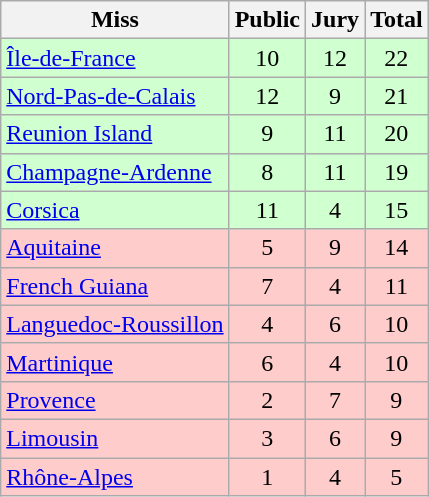<table class="wikitable sortable">
<tr>
<th scope=col>Miss</th>
<th scope=col>Public</th>
<th scope=col>Jury</th>
<th scope=col>Total</th>
</tr>
<tr align="center" bgcolor="D0FFD0">
<td align="left"><a href='#'>Île-de-France</a></td>
<td>10</td>
<td>12</td>
<td>22</td>
</tr>
<tr align="center" bgcolor="D0FFD0">
<td align="left"><a href='#'>Nord-Pas-de-Calais</a></td>
<td>12</td>
<td>9</td>
<td>21</td>
</tr>
<tr align="center" bgcolor="D0FFD0">
<td align="left"><a href='#'>Reunion Island</a></td>
<td>9</td>
<td>11</td>
<td>20</td>
</tr>
<tr align="center" bgcolor="D0FFD0">
<td align="left"><a href='#'>Champagne-Ardenne</a></td>
<td>8</td>
<td>11</td>
<td>19</td>
</tr>
<tr align="center" bgcolor="D0FFD0">
<td align="left"><a href='#'>Corsica</a></td>
<td>11</td>
<td>4</td>
<td>15</td>
</tr>
<tr align="center" bgcolor="FFCCCC">
<td align="left"><a href='#'>Aquitaine</a></td>
<td>5</td>
<td>9</td>
<td>14</td>
</tr>
<tr align="center" bgcolor="FFCCCC">
<td align="left"><a href='#'>French Guiana</a></td>
<td>7</td>
<td>4</td>
<td>11</td>
</tr>
<tr align="center" bgcolor="FFCCCC">
<td align="left"><a href='#'>Languedoc-Roussillon</a></td>
<td>4</td>
<td>6</td>
<td>10</td>
</tr>
<tr align="center" bgcolor="FFCCCC">
<td align="left"><a href='#'>Martinique</a></td>
<td>6</td>
<td>4</td>
<td>10</td>
</tr>
<tr align="center" bgcolor="FFCCCC">
<td align="left"><a href='#'>Provence</a></td>
<td>2</td>
<td>7</td>
<td>9</td>
</tr>
<tr align="center" bgcolor="FFCCCC">
<td align="left"><a href='#'>Limousin</a></td>
<td>3</td>
<td>6</td>
<td>9</td>
</tr>
<tr align="center" bgcolor="FFCCCC">
<td align="left"><a href='#'>Rhône-Alpes</a></td>
<td>1</td>
<td>4</td>
<td>5</td>
</tr>
</table>
